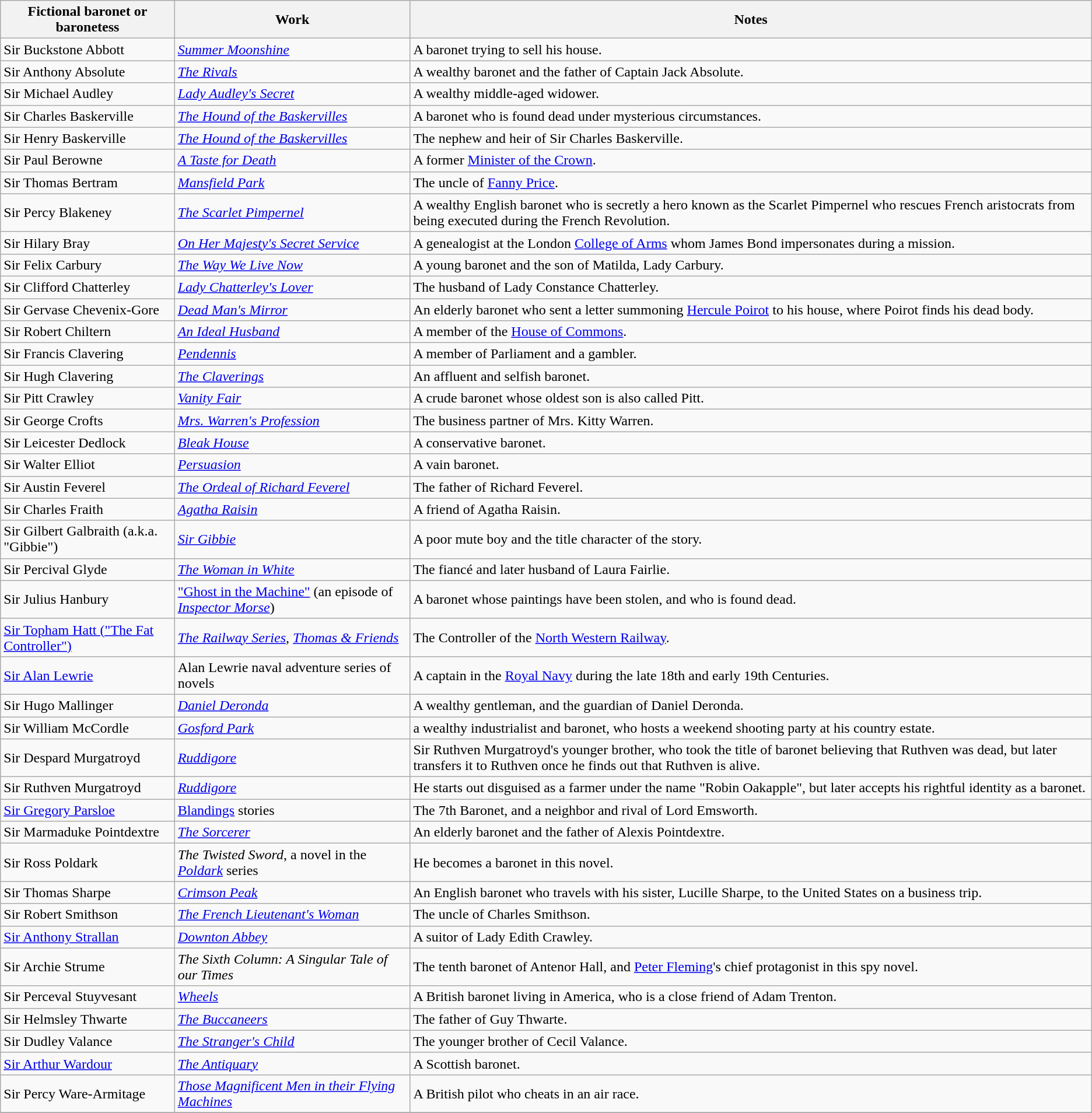<table class="wikitable sortable">
<tr>
<th>Fictional baronet or baronetess</th>
<th>Work</th>
<th class="unsortable">Notes</th>
</tr>
<tr>
<td>Sir Buckstone Abbott</td>
<td><em><a href='#'>Summer Moonshine</a></em></td>
<td>A baronet trying to sell his house.</td>
</tr>
<tr>
<td>Sir Anthony Absolute</td>
<td><em><a href='#'>The Rivals</a></em></td>
<td>A wealthy baronet and the father of Captain Jack Absolute.</td>
</tr>
<tr>
<td>Sir Michael Audley</td>
<td><em><a href='#'>Lady Audley's Secret</a></em></td>
<td>A wealthy middle-aged widower.</td>
</tr>
<tr>
<td>Sir Charles Baskerville</td>
<td><em><a href='#'>The Hound of the Baskervilles</a></em></td>
<td>A baronet who is found dead under mysterious circumstances.</td>
</tr>
<tr>
<td>Sir Henry Baskerville</td>
<td><em><a href='#'>The Hound of the Baskervilles</a></em></td>
<td>The nephew and heir of Sir Charles Baskerville.</td>
</tr>
<tr>
<td>Sir Paul Berowne</td>
<td><em><a href='#'>A Taste for Death</a></em></td>
<td>A former <a href='#'>Minister of the Crown</a>.</td>
</tr>
<tr>
<td>Sir Thomas Bertram</td>
<td><em><a href='#'>Mansfield Park</a></em></td>
<td>The uncle of <a href='#'>Fanny Price</a>.</td>
</tr>
<tr>
<td>Sir Percy Blakeney</td>
<td><em><a href='#'>The Scarlet Pimpernel</a></em></td>
<td>A wealthy English baronet who is secretly a hero known as the Scarlet Pimpernel who rescues French aristocrats from being executed during the French Revolution.</td>
</tr>
<tr>
<td>Sir Hilary Bray</td>
<td><em><a href='#'>On Her Majesty's Secret Service</a></em></td>
<td>A genealogist at the London <a href='#'>College of Arms</a> whom James Bond impersonates during a mission.</td>
</tr>
<tr>
<td>Sir Felix Carbury</td>
<td><em><a href='#'>The Way We Live Now</a></em></td>
<td>A young baronet and the son of Matilda, Lady Carbury.</td>
</tr>
<tr>
<td>Sir Clifford Chatterley</td>
<td><em><a href='#'>Lady Chatterley's Lover</a></em></td>
<td>The husband of Lady Constance Chatterley.</td>
</tr>
<tr>
<td>Sir Gervase Chevenix-Gore</td>
<td><em><a href='#'>Dead Man's Mirror</a></em></td>
<td>An elderly baronet who sent a letter summoning <a href='#'>Hercule Poirot</a> to his house, where Poirot finds his dead body.</td>
</tr>
<tr>
<td>Sir Robert Chiltern</td>
<td><em><a href='#'>An Ideal Husband</a></em></td>
<td>A member of the <a href='#'>House of Commons</a>.</td>
</tr>
<tr>
<td>Sir Francis Clavering</td>
<td><em><a href='#'>Pendennis</a></em></td>
<td>A member of Parliament and a gambler.</td>
</tr>
<tr>
<td>Sir Hugh Clavering</td>
<td><em><a href='#'>The Claverings</a></em></td>
<td>An affluent and selfish baronet.</td>
</tr>
<tr>
<td>Sir Pitt Crawley</td>
<td><em><a href='#'>Vanity Fair</a></em></td>
<td>A crude baronet whose oldest son is also called Pitt.</td>
</tr>
<tr>
<td>Sir George Crofts</td>
<td><em><a href='#'>Mrs. Warren's Profession</a></em></td>
<td>The business partner of Mrs. Kitty Warren.</td>
</tr>
<tr>
<td>Sir Leicester Dedlock</td>
<td><em><a href='#'>Bleak House</a></em></td>
<td>A conservative baronet.</td>
</tr>
<tr>
<td>Sir Walter Elliot</td>
<td><em><a href='#'>Persuasion</a></em></td>
<td>A vain baronet.</td>
</tr>
<tr>
<td>Sir Austin Feverel</td>
<td><em><a href='#'>The Ordeal of Richard Feverel</a></em></td>
<td>The father of Richard Feverel.</td>
</tr>
<tr>
<td>Sir Charles Fraith</td>
<td><em><a href='#'>Agatha Raisin</a></em></td>
<td>A friend of Agatha Raisin.</td>
</tr>
<tr>
<td>Sir Gilbert Galbraith (a.k.a. "Gibbie")</td>
<td><em><a href='#'>Sir Gibbie</a></em></td>
<td>A poor mute boy and the title character of the story.</td>
</tr>
<tr>
<td>Sir Percival Glyde</td>
<td><em><a href='#'>The Woman in White</a></em></td>
<td>The fiancé and later husband of Laura Fairlie.</td>
</tr>
<tr>
<td>Sir Julius Hanbury</td>
<td><a href='#'>"Ghost in the Machine"</a> (an episode of <em><a href='#'>Inspector Morse</a></em>)</td>
<td>A baronet whose paintings have been stolen, and who is found dead.</td>
</tr>
<tr>
<td><a href='#'>Sir Topham Hatt ("The Fat Controller")</a></td>
<td><em><a href='#'>The Railway Series</a></em>, <em><a href='#'>Thomas & Friends</a></em></td>
<td>The Controller of the <a href='#'>North Western Railway</a>.</td>
</tr>
<tr>
<td><a href='#'>Sir Alan Lewrie</a></td>
<td>Alan Lewrie naval adventure series of novels</td>
<td>A captain in the <a href='#'>Royal Navy</a> during the late 18th and early 19th Centuries.</td>
</tr>
<tr>
<td>Sir Hugo Mallinger</td>
<td><em><a href='#'>Daniel Deronda</a></em></td>
<td>A wealthy gentleman, and the guardian of Daniel Deronda.</td>
</tr>
<tr>
<td>Sir William McCordle</td>
<td><em><a href='#'>Gosford Park</a></em></td>
<td>a wealthy industrialist and baronet, who hosts a weekend shooting party at his country estate.</td>
</tr>
<tr>
<td>Sir Despard Murgatroyd</td>
<td><em><a href='#'>Ruddigore</a></em></td>
<td>Sir Ruthven Murgatroyd's younger brother, who took the title of baronet believing that Ruthven was dead, but later transfers it to Ruthven once he finds out that Ruthven is alive.</td>
</tr>
<tr>
<td>Sir Ruthven Murgatroyd</td>
<td><em><a href='#'>Ruddigore</a></em></td>
<td>He starts out disguised as a farmer under the name "Robin Oakapple", but later accepts his rightful identity as a baronet.</td>
</tr>
<tr>
<td><a href='#'>Sir Gregory Parsloe</a></td>
<td><a href='#'>Blandings</a> stories</td>
<td>The 7th Baronet, and a neighbor and rival of Lord Emsworth.</td>
</tr>
<tr>
<td>Sir Marmaduke Pointdextre</td>
<td><em><a href='#'>The Sorcerer</a></em></td>
<td>An elderly baronet and the father of Alexis Pointdextre.</td>
</tr>
<tr>
<td>Sir Ross Poldark</td>
<td><em>The Twisted Sword</em>, a novel in the <em><a href='#'>Poldark</a></em> series</td>
<td>He becomes a baronet in this novel.</td>
</tr>
<tr>
<td>Sir Thomas Sharpe</td>
<td><em><a href='#'>Crimson Peak</a></em></td>
<td>An English baronet who travels with his sister, Lucille Sharpe, to the United States on a business trip.</td>
</tr>
<tr>
<td>Sir Robert Smithson</td>
<td><em><a href='#'>The French Lieutenant's Woman</a></em></td>
<td>The uncle of Charles Smithson.</td>
</tr>
<tr>
<td><a href='#'>Sir Anthony Strallan</a></td>
<td><em><a href='#'>Downton Abbey</a></em></td>
<td>A suitor of Lady Edith Crawley.</td>
</tr>
<tr>
<td>Sir Archie Strume</td>
<td><em>The Sixth Column: A Singular Tale of our Times</em></td>
<td>The tenth baronet of Antenor Hall, and <a href='#'>Peter Fleming</a>'s chief protagonist in this spy novel.</td>
</tr>
<tr>
<td>Sir Perceval Stuyvesant</td>
<td><em><a href='#'>Wheels</a></em></td>
<td>A British baronet living in America, who is a close friend of Adam Trenton.</td>
</tr>
<tr>
<td>Sir Helmsley Thwarte</td>
<td><em><a href='#'>The Buccaneers</a></em></td>
<td>The father of Guy Thwarte.</td>
</tr>
<tr>
<td>Sir Dudley Valance</td>
<td><em><a href='#'>The Stranger's Child</a></em></td>
<td>The younger brother of Cecil Valance.</td>
</tr>
<tr>
<td><a href='#'>Sir Arthur Wardour</a></td>
<td><em><a href='#'>The Antiquary</a></em></td>
<td>A Scottish baronet.</td>
</tr>
<tr>
<td>Sir Percy Ware-Armitage</td>
<td><em><a href='#'>Those Magnificent Men in their Flying Machines</a></em></td>
<td>A British pilot who cheats in an air race.</td>
</tr>
<tr>
</tr>
</table>
